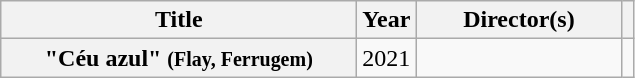<table class="wikitable plainrowheaders" style="text-align:center;">
<tr>
<th width="230">Title</th>
<th>Year</th>
<th width="130">Director(s)</th>
<th></th>
</tr>
<tr>
<th scope="row">"Céu azul" <small>(Flay, Ferrugem)</small></th>
<td>2021</td>
<td></td>
<td></td>
</tr>
</table>
